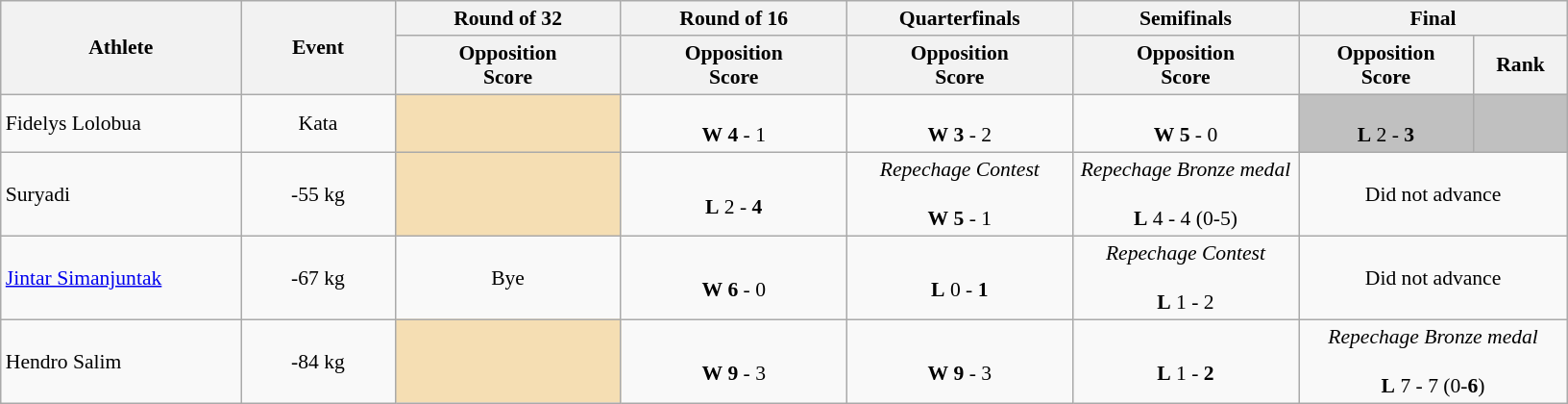<table class=wikitable style="font-size:90%; text-align:center">
<tr>
<th width="160" rowspan="2">Athlete</th>
<th width="100" rowspan="2">Event</th>
<th width="150">Round of 32</th>
<th width="150">Round of 16</th>
<th width="150">Quarterfinals</th>
<th width="150">Semifinals</th>
<th width="180" colspan="2">Final</th>
</tr>
<tr>
<th>Opposition<br>Score</th>
<th>Opposition<br>Score</th>
<th>Opposition<br>Score</th>
<th>Opposition<br>Score</th>
<th>Opposition<br>Score</th>
<th>Rank</th>
</tr>
<tr>
<td align=left>Fidelys Lolobua</td>
<td align=centre>Kata</td>
<td bgcolor="wheat"></td>
<td> <br> <strong>W</strong> <strong>4</strong> - 1</td>
<td> <br> <strong>W</strong> <strong>3</strong> - 2</td>
<td> <br> <strong>W</strong> <strong>5</strong> - 0</td>
<td align="center" bgcolor="silver"> <br> <strong>L</strong> 2 - <strong>3</strong></td>
<td align="center" bgcolor="silver"></td>
</tr>
<tr>
<td align=left>Suryadi</td>
<td align=centre>-55 kg</td>
<td bgcolor="wheat"></td>
<td> <br> <strong>L</strong> 2 - <strong>4</strong></td>
<td><em>Repechage Contest</em> <br>  <br> <strong>W</strong> <strong>5</strong> - 1</td>
<td><em>Repechage Bronze medal</em> <br>  <br> <strong>L</strong> 4 - 4 (0-5)</td>
<td colspan=2 align="center">Did not advance</td>
</tr>
<tr>
<td align=left><a href='#'>Jintar Simanjuntak</a></td>
<td align=centre>-67 kg</td>
<td align=centre>Bye</td>
<td> <br> <strong>W</strong> <strong>6</strong> - 0</td>
<td> <br> <strong>L</strong> 0 - <strong>1</strong></td>
<td><em>Repechage Contest</em> <br>  <br> <strong>L</strong> 1 - 2</td>
<td colspan=2 align="center">Did not advance</td>
</tr>
<tr>
<td align=left>Hendro Salim</td>
<td align=centre>-84 kg</td>
<td bgcolor="wheat"></td>
<td> <br> <strong>W</strong> <strong>9</strong> - 3</td>
<td> <br> <strong>W</strong> <strong>9</strong> - 3</td>
<td> <br> <strong>L</strong> 1 - <strong>2</strong></td>
<td colspan=2 align="center"><em>Repechage Bronze medal</em><br> <br> <strong>L</strong> 7 - 7 (0-<strong>6</strong>)</td>
</tr>
</table>
